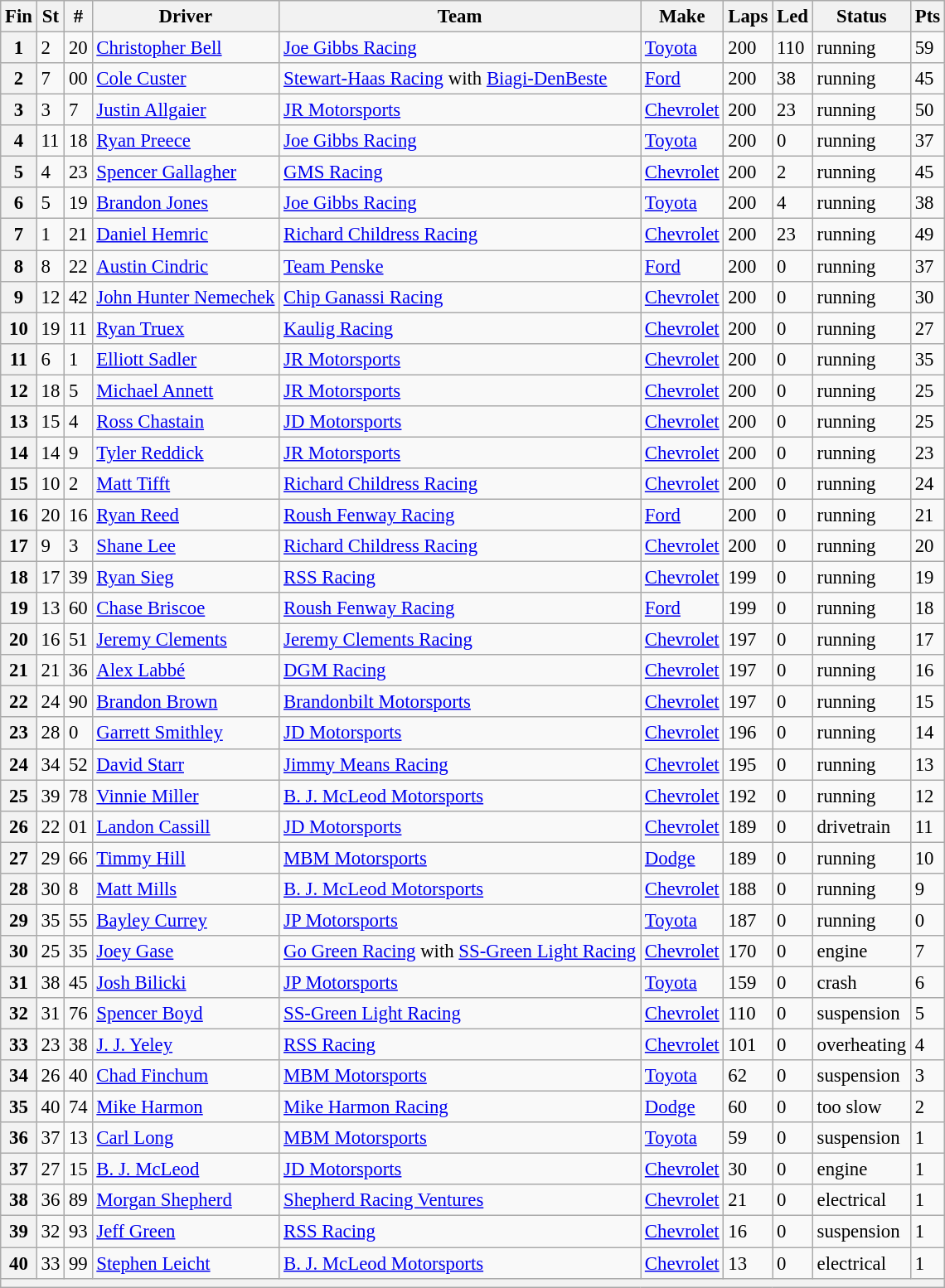<table class="wikitable" style="font-size:95%">
<tr>
<th>Fin</th>
<th>St</th>
<th>#</th>
<th>Driver</th>
<th>Team</th>
<th>Make</th>
<th>Laps</th>
<th>Led</th>
<th>Status</th>
<th>Pts</th>
</tr>
<tr>
<th>1</th>
<td>2</td>
<td>20</td>
<td><a href='#'>Christopher Bell</a></td>
<td><a href='#'>Joe Gibbs Racing</a></td>
<td><a href='#'>Toyota</a></td>
<td>200</td>
<td>110</td>
<td>running</td>
<td>59</td>
</tr>
<tr>
<th>2</th>
<td>7</td>
<td>00</td>
<td><a href='#'>Cole Custer</a></td>
<td><a href='#'>Stewart-Haas Racing</a> with <a href='#'>Biagi-DenBeste</a></td>
<td><a href='#'>Ford</a></td>
<td>200</td>
<td>38</td>
<td>running</td>
<td>45</td>
</tr>
<tr>
<th>3</th>
<td>3</td>
<td>7</td>
<td><a href='#'>Justin Allgaier</a></td>
<td><a href='#'>JR Motorsports</a></td>
<td><a href='#'>Chevrolet</a></td>
<td>200</td>
<td>23</td>
<td>running</td>
<td>50</td>
</tr>
<tr>
<th>4</th>
<td>11</td>
<td>18</td>
<td><a href='#'>Ryan Preece</a></td>
<td><a href='#'>Joe Gibbs Racing</a></td>
<td><a href='#'>Toyota</a></td>
<td>200</td>
<td>0</td>
<td>running</td>
<td>37</td>
</tr>
<tr>
<th>5</th>
<td>4</td>
<td>23</td>
<td><a href='#'>Spencer Gallagher</a></td>
<td><a href='#'>GMS Racing</a></td>
<td><a href='#'>Chevrolet</a></td>
<td>200</td>
<td>2</td>
<td>running</td>
<td>45</td>
</tr>
<tr>
<th>6</th>
<td>5</td>
<td>19</td>
<td><a href='#'>Brandon Jones</a></td>
<td><a href='#'>Joe Gibbs Racing</a></td>
<td><a href='#'>Toyota</a></td>
<td>200</td>
<td>4</td>
<td>running</td>
<td>38</td>
</tr>
<tr>
<th>7</th>
<td>1</td>
<td>21</td>
<td><a href='#'>Daniel Hemric</a></td>
<td><a href='#'>Richard Childress Racing</a></td>
<td><a href='#'>Chevrolet</a></td>
<td>200</td>
<td>23</td>
<td>running</td>
<td>49</td>
</tr>
<tr>
<th>8</th>
<td>8</td>
<td>22</td>
<td><a href='#'>Austin Cindric</a></td>
<td><a href='#'>Team Penske</a></td>
<td><a href='#'>Ford</a></td>
<td>200</td>
<td>0</td>
<td>running</td>
<td>37</td>
</tr>
<tr>
<th>9</th>
<td>12</td>
<td>42</td>
<td><a href='#'>John Hunter Nemechek</a></td>
<td><a href='#'>Chip Ganassi Racing</a></td>
<td><a href='#'>Chevrolet</a></td>
<td>200</td>
<td>0</td>
<td>running</td>
<td>30</td>
</tr>
<tr>
<th>10</th>
<td>19</td>
<td>11</td>
<td><a href='#'>Ryan Truex</a></td>
<td><a href='#'>Kaulig Racing</a></td>
<td><a href='#'>Chevrolet</a></td>
<td>200</td>
<td>0</td>
<td>running</td>
<td>27</td>
</tr>
<tr>
<th>11</th>
<td>6</td>
<td>1</td>
<td><a href='#'>Elliott Sadler</a></td>
<td><a href='#'>JR Motorsports</a></td>
<td><a href='#'>Chevrolet</a></td>
<td>200</td>
<td>0</td>
<td>running</td>
<td>35</td>
</tr>
<tr>
<th>12</th>
<td>18</td>
<td>5</td>
<td><a href='#'>Michael Annett</a></td>
<td><a href='#'>JR Motorsports</a></td>
<td><a href='#'>Chevrolet</a></td>
<td>200</td>
<td>0</td>
<td>running</td>
<td>25</td>
</tr>
<tr>
<th>13</th>
<td>15</td>
<td>4</td>
<td><a href='#'>Ross Chastain</a></td>
<td><a href='#'>JD Motorsports</a></td>
<td><a href='#'>Chevrolet</a></td>
<td>200</td>
<td>0</td>
<td>running</td>
<td>25</td>
</tr>
<tr>
<th>14</th>
<td>14</td>
<td>9</td>
<td><a href='#'>Tyler Reddick</a></td>
<td><a href='#'>JR Motorsports</a></td>
<td><a href='#'>Chevrolet</a></td>
<td>200</td>
<td>0</td>
<td>running</td>
<td>23</td>
</tr>
<tr>
<th>15</th>
<td>10</td>
<td>2</td>
<td><a href='#'>Matt Tifft</a></td>
<td><a href='#'>Richard Childress Racing</a></td>
<td><a href='#'>Chevrolet</a></td>
<td>200</td>
<td>0</td>
<td>running</td>
<td>24</td>
</tr>
<tr>
<th>16</th>
<td>20</td>
<td>16</td>
<td><a href='#'>Ryan Reed</a></td>
<td><a href='#'>Roush Fenway Racing</a></td>
<td><a href='#'>Ford</a></td>
<td>200</td>
<td>0</td>
<td>running</td>
<td>21</td>
</tr>
<tr>
<th>17</th>
<td>9</td>
<td>3</td>
<td><a href='#'>Shane Lee</a></td>
<td><a href='#'>Richard Childress Racing</a></td>
<td><a href='#'>Chevrolet</a></td>
<td>200</td>
<td>0</td>
<td>running</td>
<td>20</td>
</tr>
<tr>
<th>18</th>
<td>17</td>
<td>39</td>
<td><a href='#'>Ryan Sieg</a></td>
<td><a href='#'>RSS Racing</a></td>
<td><a href='#'>Chevrolet</a></td>
<td>199</td>
<td>0</td>
<td>running</td>
<td>19</td>
</tr>
<tr>
<th>19</th>
<td>13</td>
<td>60</td>
<td><a href='#'>Chase Briscoe</a></td>
<td><a href='#'>Roush Fenway Racing</a></td>
<td><a href='#'>Ford</a></td>
<td>199</td>
<td>0</td>
<td>running</td>
<td>18</td>
</tr>
<tr>
<th>20</th>
<td>16</td>
<td>51</td>
<td><a href='#'>Jeremy Clements</a></td>
<td><a href='#'>Jeremy Clements Racing</a></td>
<td><a href='#'>Chevrolet</a></td>
<td>197</td>
<td>0</td>
<td>running</td>
<td>17</td>
</tr>
<tr>
<th>21</th>
<td>21</td>
<td>36</td>
<td><a href='#'>Alex Labbé</a></td>
<td><a href='#'>DGM Racing</a></td>
<td><a href='#'>Chevrolet</a></td>
<td>197</td>
<td>0</td>
<td>running</td>
<td>16</td>
</tr>
<tr>
<th>22</th>
<td>24</td>
<td>90</td>
<td><a href='#'>Brandon Brown</a></td>
<td><a href='#'>Brandonbilt Motorsports</a></td>
<td><a href='#'>Chevrolet</a></td>
<td>197</td>
<td>0</td>
<td>running</td>
<td>15</td>
</tr>
<tr>
<th>23</th>
<td>28</td>
<td>0</td>
<td><a href='#'>Garrett Smithley</a></td>
<td><a href='#'>JD Motorsports</a></td>
<td><a href='#'>Chevrolet</a></td>
<td>196</td>
<td>0</td>
<td>running</td>
<td>14</td>
</tr>
<tr>
<th>24</th>
<td>34</td>
<td>52</td>
<td><a href='#'>David Starr</a></td>
<td><a href='#'>Jimmy Means Racing</a></td>
<td><a href='#'>Chevrolet</a></td>
<td>195</td>
<td>0</td>
<td>running</td>
<td>13</td>
</tr>
<tr>
<th>25</th>
<td>39</td>
<td>78</td>
<td><a href='#'>Vinnie Miller</a></td>
<td><a href='#'>B. J. McLeod Motorsports</a></td>
<td><a href='#'>Chevrolet</a></td>
<td>192</td>
<td>0</td>
<td>running</td>
<td>12</td>
</tr>
<tr>
<th>26</th>
<td>22</td>
<td>01</td>
<td><a href='#'>Landon Cassill</a></td>
<td><a href='#'>JD Motorsports</a></td>
<td><a href='#'>Chevrolet</a></td>
<td>189</td>
<td>0</td>
<td>drivetrain</td>
<td>11</td>
</tr>
<tr>
<th>27</th>
<td>29</td>
<td>66</td>
<td><a href='#'>Timmy Hill</a></td>
<td><a href='#'>MBM Motorsports</a></td>
<td><a href='#'>Dodge</a></td>
<td>189</td>
<td>0</td>
<td>running</td>
<td>10</td>
</tr>
<tr>
<th>28</th>
<td>30</td>
<td>8</td>
<td><a href='#'>Matt Mills</a></td>
<td><a href='#'>B. J. McLeod Motorsports</a></td>
<td><a href='#'>Chevrolet</a></td>
<td>188</td>
<td>0</td>
<td>running</td>
<td>9</td>
</tr>
<tr>
<th>29</th>
<td>35</td>
<td>55</td>
<td><a href='#'>Bayley Currey</a></td>
<td><a href='#'>JP Motorsports</a></td>
<td><a href='#'>Toyota</a></td>
<td>187</td>
<td>0</td>
<td>running</td>
<td>0</td>
</tr>
<tr>
<th>30</th>
<td>25</td>
<td>35</td>
<td><a href='#'>Joey Gase</a></td>
<td><a href='#'>Go Green Racing</a> with <a href='#'>SS-Green Light Racing</a></td>
<td><a href='#'>Chevrolet</a></td>
<td>170</td>
<td>0</td>
<td>engine</td>
<td>7</td>
</tr>
<tr>
<th>31</th>
<td>38</td>
<td>45</td>
<td><a href='#'>Josh Bilicki</a></td>
<td><a href='#'>JP Motorsports</a></td>
<td><a href='#'>Toyota</a></td>
<td>159</td>
<td>0</td>
<td>crash</td>
<td>6</td>
</tr>
<tr>
<th>32</th>
<td>31</td>
<td>76</td>
<td><a href='#'>Spencer Boyd</a></td>
<td><a href='#'>SS-Green Light Racing</a></td>
<td><a href='#'>Chevrolet</a></td>
<td>110</td>
<td>0</td>
<td>suspension</td>
<td>5</td>
</tr>
<tr>
<th>33</th>
<td>23</td>
<td>38</td>
<td><a href='#'>J. J. Yeley</a></td>
<td><a href='#'>RSS Racing</a></td>
<td><a href='#'>Chevrolet</a></td>
<td>101</td>
<td>0</td>
<td>overheating</td>
<td>4</td>
</tr>
<tr>
<th>34</th>
<td>26</td>
<td>40</td>
<td><a href='#'>Chad Finchum</a></td>
<td><a href='#'>MBM Motorsports</a></td>
<td><a href='#'>Toyota</a></td>
<td>62</td>
<td>0</td>
<td>suspension</td>
<td>3</td>
</tr>
<tr>
<th>35</th>
<td>40</td>
<td>74</td>
<td><a href='#'>Mike Harmon</a></td>
<td><a href='#'>Mike Harmon Racing</a></td>
<td><a href='#'>Dodge</a></td>
<td>60</td>
<td>0</td>
<td>too slow</td>
<td>2</td>
</tr>
<tr>
<th>36</th>
<td>37</td>
<td>13</td>
<td><a href='#'>Carl Long</a></td>
<td><a href='#'>MBM Motorsports</a></td>
<td><a href='#'>Toyota</a></td>
<td>59</td>
<td>0</td>
<td>suspension</td>
<td>1</td>
</tr>
<tr>
<th>37</th>
<td>27</td>
<td>15</td>
<td><a href='#'>B. J. McLeod</a></td>
<td><a href='#'>JD Motorsports</a></td>
<td><a href='#'>Chevrolet</a></td>
<td>30</td>
<td>0</td>
<td>engine</td>
<td>1</td>
</tr>
<tr>
<th>38</th>
<td>36</td>
<td>89</td>
<td><a href='#'>Morgan Shepherd</a></td>
<td><a href='#'>Shepherd Racing Ventures</a></td>
<td><a href='#'>Chevrolet</a></td>
<td>21</td>
<td>0</td>
<td>electrical</td>
<td>1</td>
</tr>
<tr>
<th>39</th>
<td>32</td>
<td>93</td>
<td><a href='#'>Jeff Green</a></td>
<td><a href='#'>RSS Racing</a></td>
<td><a href='#'>Chevrolet</a></td>
<td>16</td>
<td>0</td>
<td>suspension</td>
<td>1</td>
</tr>
<tr>
<th>40</th>
<td>33</td>
<td>99</td>
<td><a href='#'>Stephen Leicht</a></td>
<td><a href='#'>B. J. McLeod Motorsports</a></td>
<td><a href='#'>Chevrolet</a></td>
<td>13</td>
<td>0</td>
<td>electrical</td>
<td>1</td>
</tr>
<tr>
<th colspan="10"></th>
</tr>
</table>
